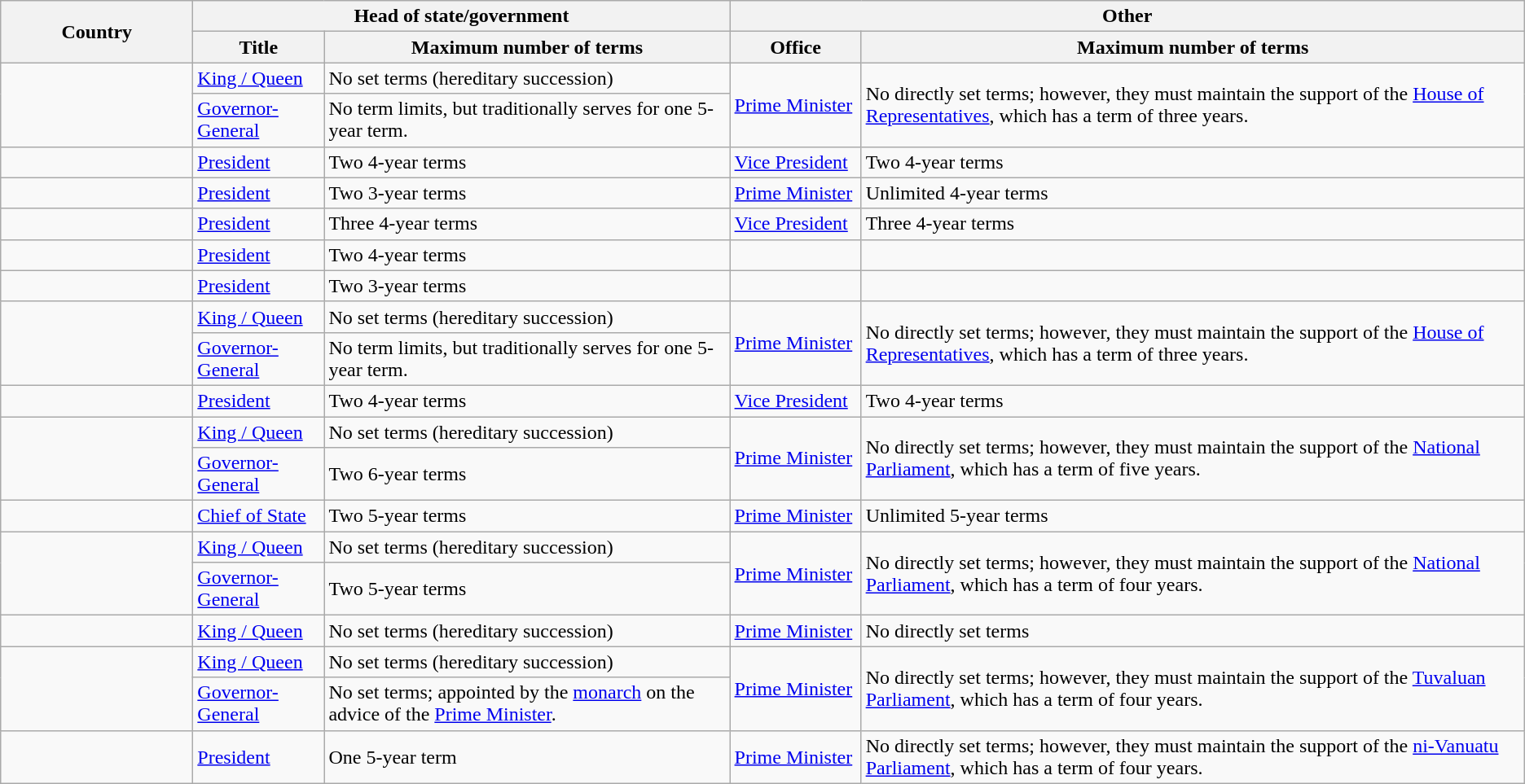<table class="wikitable sortable">
<tr>
<th width=150 rowspan="2">Country</th>
<th colspan="2">Head of state/government</th>
<th colspan="2">Other</th>
</tr>
<tr>
<th width=100>Title</th>
<th>Maximum number of terms</th>
<th width=100>Office</th>
<th>Maximum number of terms</th>
</tr>
<tr>
<td rowspan="2"></td>
<td><a href='#'>King / Queen</a></td>
<td>No set terms (hereditary succession)</td>
<td rowspan="2"><a href='#'>Prime Minister</a></td>
<td rowspan="2">No directly set terms; however, they must maintain the support of the <a href='#'>House of Representatives</a>, which has a term of three years.</td>
</tr>
<tr>
<td><a href='#'>Governor-General</a></td>
<td>No term limits, but traditionally serves for one 5-year term.</td>
</tr>
<tr>
<td></td>
<td><a href='#'>President</a></td>
<td>Two 4-year terms</td>
<td><a href='#'>Vice President</a></td>
<td>Two 4-year terms</td>
</tr>
<tr>
<td></td>
<td><a href='#'>President</a></td>
<td>Two 3-year terms</td>
<td><a href='#'>Prime Minister</a></td>
<td>Unlimited 4-year terms</td>
</tr>
<tr>
<td></td>
<td><a href='#'>President</a></td>
<td>Three 4-year terms</td>
<td><a href='#'>Vice President</a></td>
<td>Three 4-year terms</td>
</tr>
<tr>
<td></td>
<td><a href='#'>President</a></td>
<td>Two 4-year terms</td>
<td></td>
<td></td>
</tr>
<tr>
<td></td>
<td><a href='#'>President</a></td>
<td>Two 3-year terms</td>
<td></td>
<td></td>
</tr>
<tr>
<td rowspan="2"></td>
<td><a href='#'>King / Queen</a></td>
<td>No set terms (hereditary succession)</td>
<td rowspan="2"><a href='#'>Prime Minister</a></td>
<td rowspan="2">No directly set terms; however, they must maintain the support of the <a href='#'>House of Representatives</a>, which has a term of three years.</td>
</tr>
<tr>
<td><a href='#'>Governor-General</a></td>
<td>No term limits, but traditionally serves for one 5-year term.</td>
</tr>
<tr>
<td></td>
<td><a href='#'>President</a></td>
<td>Two 4-year terms</td>
<td><a href='#'>Vice President</a></td>
<td>Two 4-year terms</td>
</tr>
<tr>
<td rowspan="2"></td>
<td><a href='#'>King / Queen</a></td>
<td>No set terms (hereditary succession)</td>
<td rowspan="2"><a href='#'>Prime Minister</a></td>
<td rowspan="2">No directly set terms; however, they must maintain the support of the <a href='#'>National Parliament</a>, which has a term of five years.</td>
</tr>
<tr>
<td><a href='#'>Governor-General</a></td>
<td>Two 6-year terms</td>
</tr>
<tr>
<td></td>
<td><a href='#'>Chief of State</a></td>
<td>Two 5-year terms</td>
<td><a href='#'>Prime Minister</a></td>
<td>Unlimited 5-year terms</td>
</tr>
<tr>
<td rowspan="2"></td>
<td><a href='#'>King / Queen</a></td>
<td>No set terms (hereditary succession)</td>
<td rowspan="2"><a href='#'>Prime Minister</a></td>
<td rowspan="2">No directly set terms; however, they must maintain the support of the <a href='#'>National Parliament</a>, which has a term of four years.</td>
</tr>
<tr>
<td><a href='#'>Governor-General</a></td>
<td>Two 5-year terms</td>
</tr>
<tr>
<td></td>
<td><a href='#'>King / Queen</a></td>
<td>No set terms (hereditary succession)</td>
<td><a href='#'>Prime Minister</a></td>
<td>No directly set terms</td>
</tr>
<tr>
<td rowspan="2"></td>
<td><a href='#'>King / Queen</a></td>
<td>No set terms (hereditary succession)</td>
<td rowspan="2"><a href='#'>Prime Minister</a></td>
<td rowspan="2">No directly set terms; however, they must maintain the support of the <a href='#'>Tuvaluan Parliament</a>, which has a term of four years.</td>
</tr>
<tr>
<td><a href='#'>Governor-General</a></td>
<td>No set terms; appointed by the <a href='#'>monarch</a> on the advice of the <a href='#'>Prime Minister</a>.</td>
</tr>
<tr>
<td></td>
<td><a href='#'>President</a></td>
<td>One 5-year term</td>
<td><a href='#'>Prime Minister</a></td>
<td>No directly set terms; however, they must maintain the support of the <a href='#'>ni-Vanuatu Parliament</a>, which has a term of four years.</td>
</tr>
</table>
